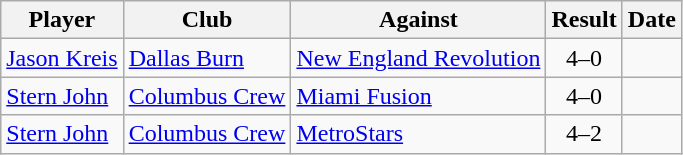<table class="wikitable">
<tr>
<th>Player</th>
<th>Club</th>
<th>Against</th>
<th style="text-align:center">Result</th>
<th>Date</th>
</tr>
<tr>
<td> <a href='#'>Jason Kreis</a></td>
<td><a href='#'>Dallas Burn</a></td>
<td><a href='#'>New England Revolution</a></td>
<td style="text-align:center;">4–0</td>
<td></td>
</tr>
<tr>
<td> <a href='#'>Stern John</a></td>
<td><a href='#'>Columbus Crew</a></td>
<td><a href='#'>Miami Fusion</a></td>
<td style="text-align:center;">4–0</td>
<td></td>
</tr>
<tr>
<td> <a href='#'>Stern John</a></td>
<td><a href='#'>Columbus Crew</a></td>
<td><a href='#'>MetroStars</a></td>
<td style="text-align:center;">4–2</td>
<td></td>
</tr>
</table>
